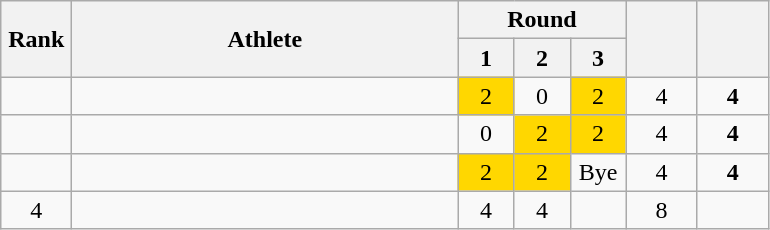<table class="wikitable" style="text-align: center;">
<tr>
<th rowspan="2" width=40>Rank</th>
<th rowspan="2" width=250>Athlete</th>
<th colspan="3">Round</th>
<th rowspan="2" width=40></th>
<th rowspan="2" width=40></th>
</tr>
<tr>
<th width=30>1</th>
<th width=30>2</th>
<th width=30>3</th>
</tr>
<tr>
<td></td>
<td align="left"></td>
<td bgcolor=gold>2</td>
<td>0</td>
<td bgcolor=gold>2</td>
<td>4</td>
<td><strong>4</strong></td>
</tr>
<tr>
<td></td>
<td align="left"></td>
<td>0</td>
<td bgcolor=gold>2</td>
<td bgcolor=gold>2</td>
<td>4</td>
<td><strong>4</strong></td>
</tr>
<tr>
<td></td>
<td align="left"></td>
<td bgcolor=gold>2</td>
<td bgcolor=gold>2</td>
<td>Bye</td>
<td>4</td>
<td><strong>4</strong></td>
</tr>
<tr>
<td>4</td>
<td align="left"></td>
<td>4</td>
<td>4</td>
<td></td>
<td>8</td>
<td></td>
</tr>
</table>
